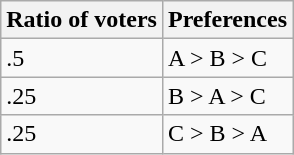<table class="wikitable">
<tr>
<th>Ratio of voters</th>
<th>Preferences</th>
</tr>
<tr>
<td>.5</td>
<td>A > B > C</td>
</tr>
<tr>
<td>.25</td>
<td>B > A > C</td>
</tr>
<tr>
<td>.25</td>
<td>C > B > A</td>
</tr>
</table>
